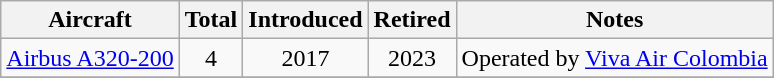<table class="wikitable" style="margin:0.5em auto; text-align:center">
<tr>
<th>Aircraft</th>
<th>Total</th>
<th>Introduced</th>
<th>Retired</th>
<th>Notes</th>
</tr>
<tr>
<td><a href='#'>Airbus A320-200</a></td>
<td>4</td>
<td>2017</td>
<td>2023</td>
<td>Operated by <a href='#'>Viva Air Colombia</a></td>
</tr>
<tr>
</tr>
</table>
